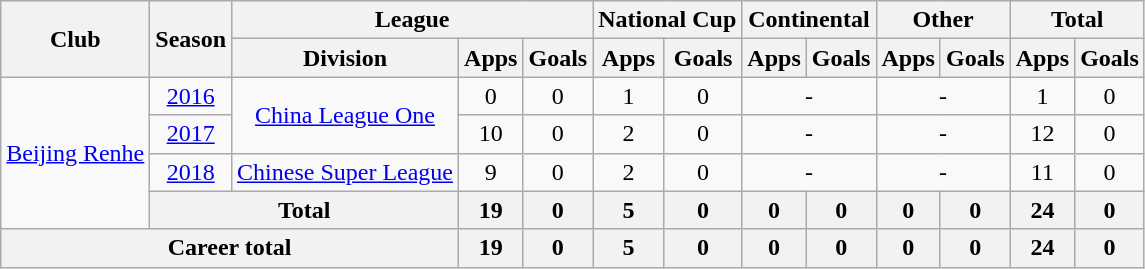<table class="wikitable" style="text-align: center">
<tr>
<th rowspan="2">Club</th>
<th rowspan="2">Season</th>
<th colspan="3">League</th>
<th colspan="2">National Cup</th>
<th colspan="2">Continental</th>
<th colspan="2">Other</th>
<th colspan="2">Total</th>
</tr>
<tr>
<th>Division</th>
<th>Apps</th>
<th>Goals</th>
<th>Apps</th>
<th>Goals</th>
<th>Apps</th>
<th>Goals</th>
<th>Apps</th>
<th>Goals</th>
<th>Apps</th>
<th>Goals</th>
</tr>
<tr>
<td rowspan="4"><a href='#'>Beijing Renhe</a></td>
<td><a href='#'>2016</a></td>
<td rowspan="2"><a href='#'>China League One</a></td>
<td>0</td>
<td>0</td>
<td>1</td>
<td>0</td>
<td colspan="2">-</td>
<td colspan="2">-</td>
<td>1</td>
<td>0</td>
</tr>
<tr>
<td><a href='#'>2017</a></td>
<td>10</td>
<td>0</td>
<td>2</td>
<td>0</td>
<td colspan="2">-</td>
<td colspan="2">-</td>
<td>12</td>
<td>0</td>
</tr>
<tr>
<td><a href='#'>2018</a></td>
<td><a href='#'>Chinese Super League</a></td>
<td>9</td>
<td>0</td>
<td>2</td>
<td>0</td>
<td colspan="2">-</td>
<td colspan="2">-</td>
<td>11</td>
<td>0</td>
</tr>
<tr>
<th colspan=2>Total</th>
<th>19</th>
<th>0</th>
<th>5</th>
<th>0</th>
<th>0</th>
<th>0</th>
<th>0</th>
<th>0</th>
<th>24</th>
<th>0</th>
</tr>
<tr>
<th colspan=3>Career total</th>
<th>19</th>
<th>0</th>
<th>5</th>
<th>0</th>
<th>0</th>
<th>0</th>
<th>0</th>
<th>0</th>
<th>24</th>
<th>0</th>
</tr>
</table>
